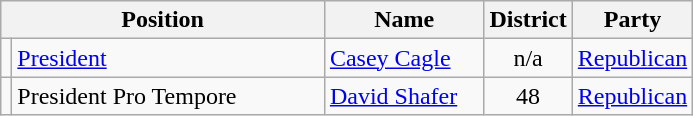<table class="wikitable">
<tr>
<th colspan=2 align=center>Position</th>
<th align="center" width="99">Name</th>
<th align=center>District</th>
<th align=center>Party</th>
</tr>
<tr>
<td></td>
<td width="201"><a href='#'>President</a></td>
<td><a href='#'>Casey Cagle</a></td>
<td align=center>n/a</td>
<td><a href='#'>Republican</a></td>
</tr>
<tr>
<td></td>
<td>President Pro Tempore</td>
<td><a href='#'>David Shafer</a></td>
<td align=center>48</td>
<td><a href='#'>Republican</a></td>
</tr>
</table>
